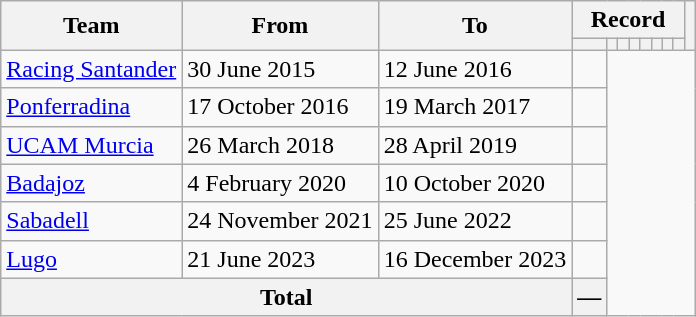<table class="wikitable" style="text-align: center">
<tr>
<th rowspan="2">Team</th>
<th rowspan="2">From</th>
<th rowspan="2">To</th>
<th colspan="8">Record</th>
<th rowspan=2></th>
</tr>
<tr>
<th></th>
<th></th>
<th></th>
<th></th>
<th></th>
<th></th>
<th></th>
<th></th>
</tr>
<tr>
<td align=left><a href='#'>Racing Santander</a></td>
<td align=left>30 June 2015</td>
<td align=left>12 June 2016<br></td>
<td></td>
</tr>
<tr>
<td align=left><a href='#'>Ponferradina</a></td>
<td align=left>17 October 2016</td>
<td align=left>19 March 2017<br></td>
<td></td>
</tr>
<tr>
<td align=left><a href='#'>UCAM Murcia</a></td>
<td align=left>26 March 2018</td>
<td align=left>28 April 2019<br></td>
<td></td>
</tr>
<tr>
<td align=left><a href='#'>Badajoz</a></td>
<td align=left>4 February 2020</td>
<td align=left>10 October 2020<br></td>
<td></td>
</tr>
<tr>
<td align=left><a href='#'>Sabadell</a></td>
<td align=left>24 November 2021</td>
<td align=left>25 June 2022<br></td>
<td></td>
</tr>
<tr>
<td align=left><a href='#'>Lugo</a></td>
<td align=left>21 June 2023</td>
<td align=left>16 December 2023<br></td>
<td></td>
</tr>
<tr>
<th colspan="3">Total<br></th>
<th>—</th>
</tr>
</table>
